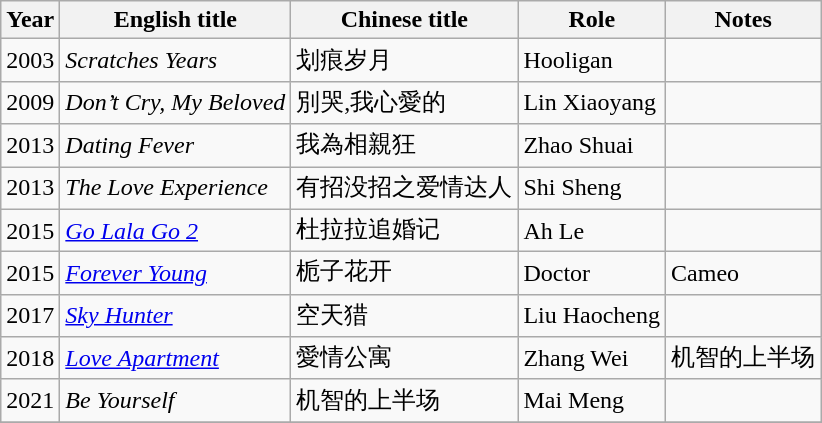<table class="wikitable">
<tr>
<th>Year</th>
<th>English title</th>
<th>Chinese title</th>
<th>Role</th>
<th>Notes</th>
</tr>
<tr>
<td>2003</td>
<td><em>Scratches Years</em></td>
<td>划痕岁月</td>
<td>Hooligan</td>
<td></td>
</tr>
<tr>
<td>2009</td>
<td><em>Don’t Cry, My Beloved</em></td>
<td>別哭,我心愛的</td>
<td>Lin Xiaoyang</td>
<td></td>
</tr>
<tr>
<td>2013</td>
<td><em>Dating Fever</em></td>
<td>我為相親狂</td>
<td>Zhao Shuai</td>
<td></td>
</tr>
<tr>
<td>2013</td>
<td><em>The Love Experience</em></td>
<td>有招没招之爱情达人</td>
<td>Shi Sheng</td>
<td></td>
</tr>
<tr>
<td>2015</td>
<td><em><a href='#'>Go Lala Go 2</a></em></td>
<td>杜拉拉追婚记</td>
<td>Ah Le</td>
<td></td>
</tr>
<tr>
<td>2015</td>
<td><em><a href='#'>Forever Young</a></em></td>
<td>栀子花开</td>
<td>Doctor</td>
<td>Cameo</td>
</tr>
<tr>
<td>2017</td>
<td><em><a href='#'>Sky Hunter</a></em></td>
<td>空天猎</td>
<td>Liu Haocheng</td>
<td></td>
</tr>
<tr>
<td>2018</td>
<td><em><a href='#'>Love Apartment</a></em></td>
<td>愛情公寓</td>
<td>Zhang Wei</td>
<td> 机智的上半场</td>
</tr>
<tr>
<td>2021</td>
<td><em>Be Yourself</em></td>
<td>机智的上半场</td>
<td>Mai Meng</td>
<td></td>
</tr>
<tr>
</tr>
</table>
